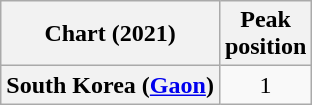<table class="wikitable plainrowheaders" style="text-align:center">
<tr>
<th scope="col">Chart (2021)</th>
<th scope="col">Peak<br>position</th>
</tr>
<tr>
<th scope="row">South Korea (<a href='#'>Gaon</a>)</th>
<td>1</td>
</tr>
</table>
